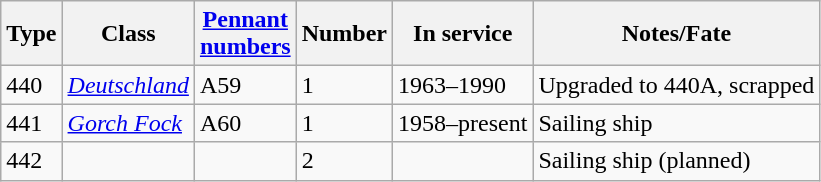<table class="wikitable">
<tr>
<th scope="col">Type</th>
<th scope="col">Class</th>
<th scope="col"><a href='#'>Pennant<br>numbers</a></th>
<th scope="col">Number</th>
<th scope="col">In service</th>
<th scope="col">Notes/Fate</th>
</tr>
<tr>
<td>440</td>
<td><a href='#'><em>Deutschland</em></a></td>
<td>A59</td>
<td>1</td>
<td>1963–1990</td>
<td>Upgraded to 440A, scrapped</td>
</tr>
<tr>
<td>441</td>
<td><a href='#'><em>Gorch Fock</em></a></td>
<td>A60</td>
<td>1</td>
<td>1958–present</td>
<td>Sailing ship</td>
</tr>
<tr>
<td>442</td>
<td></td>
<td></td>
<td>2</td>
<td></td>
<td>Sailing ship (planned)</td>
</tr>
</table>
